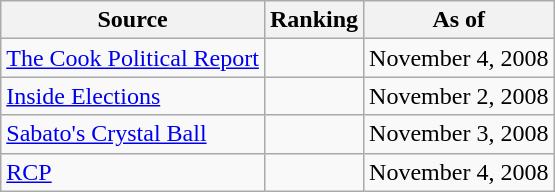<table class="wikitable" style="text-align:center">
<tr>
<th>Source</th>
<th>Ranking</th>
<th>As of</th>
</tr>
<tr>
<td align=left><a href='#'>The Cook Political Report</a></td>
<td></td>
<td>November 4, 2008</td>
</tr>
<tr>
<td align=left><a href='#'>Inside Elections</a></td>
<td></td>
<td>November 2, 2008</td>
</tr>
<tr>
<td align=left><a href='#'>Sabato's Crystal Ball</a></td>
<td></td>
<td>November 3, 2008</td>
</tr>
<tr>
<td style="text-align:left;"><a href='#'>RCP</a></td>
<td></td>
<td>November 4, 2008</td>
</tr>
</table>
